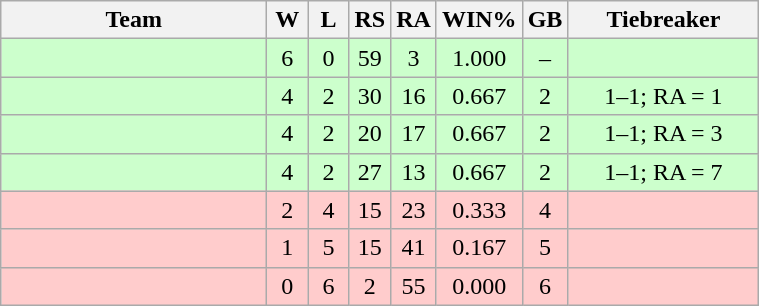<table class=wikitable style=text-align:center>
<tr>
<th width = 170>Team</th>
<th width = 20>W</th>
<th width = 20>L</th>
<th width = 20>RS</th>
<th width = 20>RA</th>
<th width = 20>WIN%</th>
<th width = 20>GB</th>
<th width = 120>Tiebreaker</th>
</tr>
<tr style="background:#cfc;">
<td style="text-align:left"></td>
<td>6</td>
<td>0</td>
<td>59</td>
<td>3</td>
<td>1.000</td>
<td>–</td>
<td></td>
</tr>
<tr style = "background:#cfc;">
<td align = left></td>
<td>4</td>
<td>2</td>
<td>30</td>
<td>16</td>
<td>0.667</td>
<td>2</td>
<td>1–1; RA = 1</td>
</tr>
<tr style = "background:#cfc;">
<td align = left></td>
<td>4</td>
<td>2</td>
<td>20</td>
<td>17</td>
<td>0.667</td>
<td>2</td>
<td>1–1; RA = 3</td>
</tr>
<tr style = "background:#cfc;">
<td align = left></td>
<td>4</td>
<td>2</td>
<td>27</td>
<td>13</td>
<td>0.667</td>
<td>2</td>
<td>1–1; RA = 7</td>
</tr>
<tr style = "background:#fcc;">
<td align = left></td>
<td>2</td>
<td>4</td>
<td>15</td>
<td>23</td>
<td>0.333</td>
<td>4</td>
<td></td>
</tr>
<tr style = "background:#fcc;">
<td align = left></td>
<td>1</td>
<td>5</td>
<td>15</td>
<td>41</td>
<td>0.167</td>
<td>5</td>
<td></td>
</tr>
<tr style = "background:#fcc;">
<td align = left></td>
<td>0</td>
<td>6</td>
<td>2</td>
<td>55</td>
<td>0.000</td>
<td>6</td>
<td></td>
</tr>
</table>
